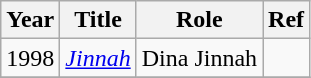<table class="wikitable">
<tr>
<th>Year</th>
<th>Title</th>
<th>Role</th>
<th>Ref</th>
</tr>
<tr>
<td>1998</td>
<td><em><a href='#'>Jinnah</a></em></td>
<td>Dina Jinnah</td>
<td></td>
</tr>
<tr>
</tr>
</table>
